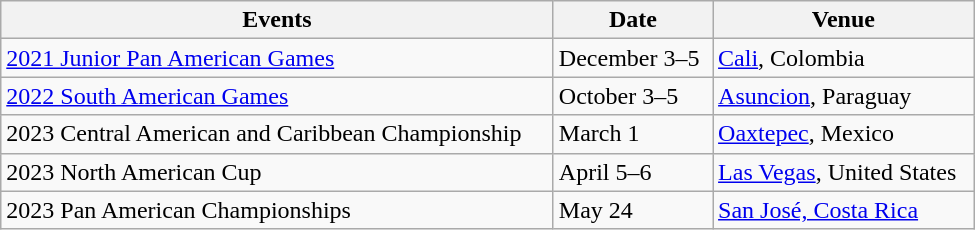<table class="wikitable" width=650>
<tr>
<th>Events</th>
<th>Date</th>
<th>Venue</th>
</tr>
<tr>
<td><a href='#'>2021 Junior Pan American Games</a></td>
<td>December 3–5</td>
<td> <a href='#'>Cali</a>, Colombia</td>
</tr>
<tr>
<td><a href='#'>2022 South American Games</a></td>
<td>October 3–5</td>
<td> <a href='#'>Asuncion</a>, Paraguay</td>
</tr>
<tr>
<td>2023 Central American and Caribbean Championship</td>
<td>March 1</td>
<td> <a href='#'>Oaxtepec</a>, Mexico</td>
</tr>
<tr>
<td>2023 North American Cup</td>
<td>April 5–6</td>
<td> <a href='#'>Las Vegas</a>, United States</td>
</tr>
<tr>
<td>2023 Pan American Championships</td>
<td>May 24</td>
<td> <a href='#'>San José, Costa Rica</a></td>
</tr>
</table>
